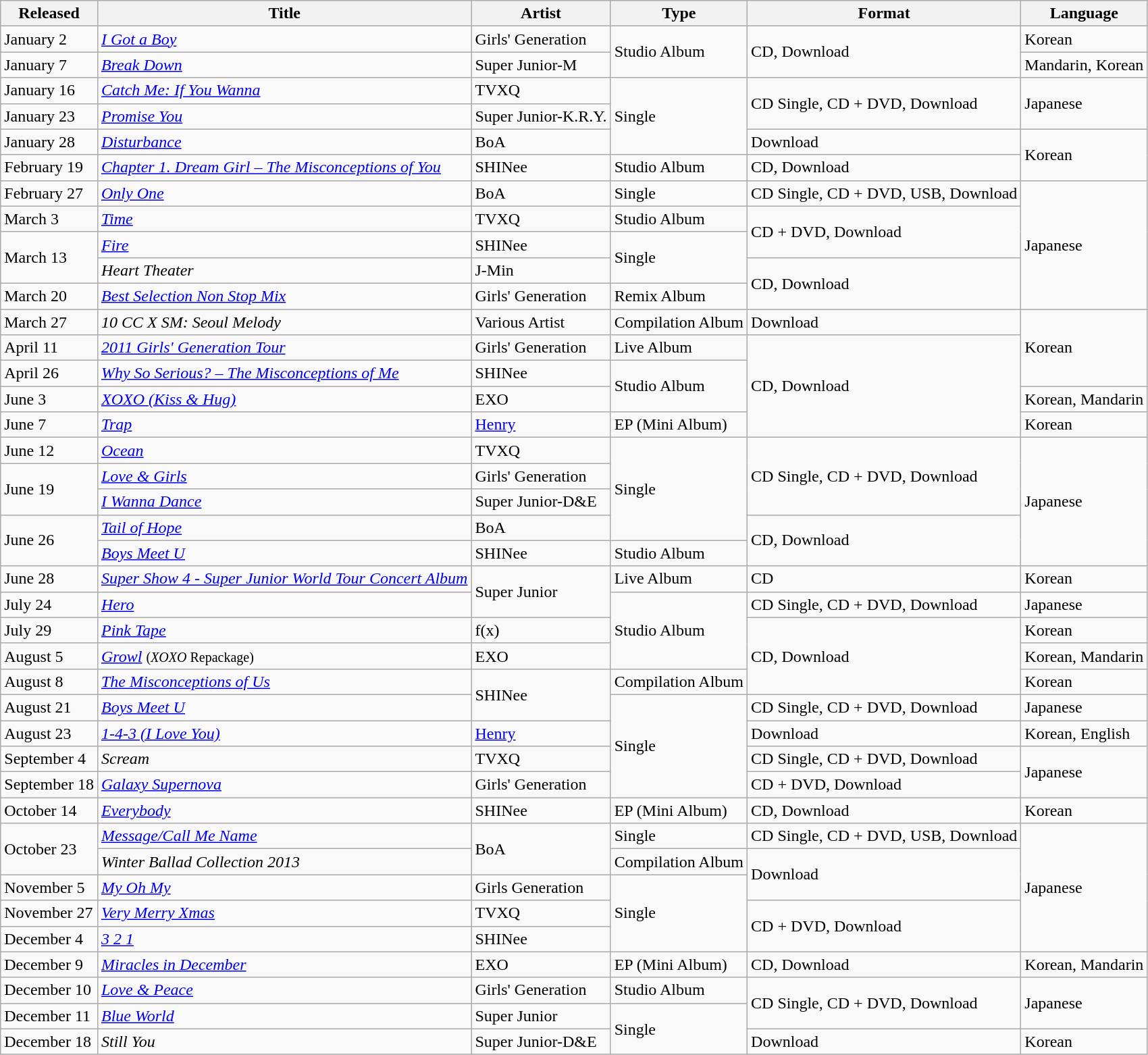<table class="wikitable sortable">
<tr>
<th scope="col">Released</th>
<th scope="col">Title</th>
<th scope="col">Artist</th>
<th scope="col">Type</th>
<th scope="col">Format</th>
<th scope="col">Language</th>
</tr>
<tr>
<td>January 2</td>
<td><em><a href='#'>I Got a Boy</a></em></td>
<td>Girls' Generation</td>
<td rowspan="2">Studio Album</td>
<td rowspan="2">CD, Download</td>
<td>Korean</td>
</tr>
<tr>
<td>January 7</td>
<td><em><a href='#'>Break Down</a></em></td>
<td>Super Junior-M</td>
<td>Mandarin, Korean</td>
</tr>
<tr>
<td>January 16</td>
<td><em><a href='#'>Catch Me: If You Wanna</a></em></td>
<td>TVXQ</td>
<td rowspan="3">Single</td>
<td rowspan="2">CD Single, CD + DVD, Download</td>
<td rowspan="2">Japanese</td>
</tr>
<tr>
<td>January 23</td>
<td><em><a href='#'>Promise You</a></em></td>
<td>Super Junior-K.R.Y.</td>
</tr>
<tr>
<td>January 28</td>
<td><em><a href='#'>Disturbance</a></em></td>
<td>BoA</td>
<td>Download</td>
<td rowspan="2">Korean</td>
</tr>
<tr>
<td>February 19</td>
<td><em><a href='#'>Chapter 1. Dream Girl – The Misconceptions of You</a></em></td>
<td>SHINee</td>
<td>Studio Album</td>
<td>CD, Download</td>
</tr>
<tr>
<td>February 27</td>
<td><em><a href='#'>Only One</a></em></td>
<td>BoA</td>
<td>Single</td>
<td>CD Single, CD + DVD, USB, Download</td>
<td rowspan="5">Japanese</td>
</tr>
<tr>
<td>March 3</td>
<td><em><a href='#'>Time</a></em></td>
<td>TVXQ</td>
<td>Studio Album</td>
<td rowspan="2">CD + DVD, Download</td>
</tr>
<tr>
<td rowspan="2">March 13</td>
<td><em><a href='#'>Fire</a></em></td>
<td>SHINee</td>
<td rowspan="2">Single</td>
</tr>
<tr>
<td><em>Heart Theater</em></td>
<td>J-Min</td>
<td rowspan="2">CD, Download</td>
</tr>
<tr>
<td>March 20</td>
<td><em><a href='#'>Best Selection Non Stop Mix</a></em></td>
<td>Girls' Generation</td>
<td>Remix Album</td>
</tr>
<tr>
<td>March 27</td>
<td><em>10 CC X SM: Seoul Melody</em></td>
<td>Various Artist</td>
<td>Compilation Album</td>
<td>Download</td>
<td rowspan="3">Korean</td>
</tr>
<tr>
<td>April 11</td>
<td><em><a href='#'>2011 Girls' Generation Tour</a></em></td>
<td>Girls' Generation</td>
<td>Live Album</td>
<td rowspan="4">CD, Download</td>
</tr>
<tr>
<td>April 26</td>
<td><em><a href='#'>Why So Serious? – The Misconceptions of Me</a></em></td>
<td>SHINee</td>
<td rowspan="2">Studio Album</td>
</tr>
<tr>
<td>June 3</td>
<td><em><a href='#'>XOXO (Kiss & Hug)</a></em></td>
<td>EXO</td>
<td>Korean, Mandarin</td>
</tr>
<tr>
<td>June 7</td>
<td><em><a href='#'>Trap</a></em></td>
<td><a href='#'>Henry</a></td>
<td>EP (Mini Album)</td>
<td>Korean</td>
</tr>
<tr>
<td>June 12</td>
<td><em><a href='#'>Ocean</a></em></td>
<td>TVXQ</td>
<td rowspan="4">Single</td>
<td rowspan="3">CD Single, CD + DVD, Download</td>
<td rowspan="5">Japanese</td>
</tr>
<tr>
<td rowspan="2">June 19</td>
<td><em><a href='#'>Love & Girls</a></em></td>
<td>Girls' Generation</td>
</tr>
<tr>
<td><em><a href='#'>I Wanna Dance</a></em></td>
<td>Super Junior-D&E</td>
</tr>
<tr>
<td rowspan="2">June 26</td>
<td><em><a href='#'>Tail of Hope</a></em></td>
<td>BoA</td>
<td rowspan="2">CD, Download</td>
</tr>
<tr>
<td><em><a href='#'>Boys Meet U</a></em></td>
<td>SHINee</td>
<td>Studio Album</td>
</tr>
<tr>
<td>June 28</td>
<td><em><a href='#'>Super Show 4 - Super Junior World Tour Concert Album</a></em></td>
<td rowspan="2">Super Junior</td>
<td>Live Album</td>
<td>CD</td>
<td>Korean</td>
</tr>
<tr>
<td>July 24</td>
<td><em><a href='#'>Hero</a></em></td>
<td rowspan="3">Studio Album</td>
<td>CD Single, CD + DVD, Download</td>
<td>Japanese</td>
</tr>
<tr>
<td>July 29</td>
<td><em><a href='#'>Pink Tape</a></em></td>
<td>f(x)</td>
<td rowspan="3">CD, Download</td>
<td>Korean</td>
</tr>
<tr>
<td>August 5</td>
<td><em><a href='#'>Growl</a></em> <small>(<em>XOXO</em> Repackage)</small></td>
<td>EXO</td>
<td>Korean, Mandarin</td>
</tr>
<tr>
<td>August 8</td>
<td><em><a href='#'>The Misconceptions of Us</a></em></td>
<td rowspan="2">SHINee</td>
<td>Compilation Album</td>
<td>Korean</td>
</tr>
<tr>
<td>August 21</td>
<td><em><a href='#'>Boys Meet U</a></em></td>
<td rowspan="4">Single</td>
<td>CD Single, CD + DVD, Download</td>
<td>Japanese</td>
</tr>
<tr>
<td>August 23</td>
<td><em><a href='#'>1-4-3 (I Love You)</a></em></td>
<td><a href='#'>Henry</a></td>
<td>Download</td>
<td>Korean, English</td>
</tr>
<tr>
<td>September 4</td>
<td><em>Scream</em></td>
<td>TVXQ</td>
<td>CD Single, CD + DVD, Download</td>
<td rowspan="2">Japanese</td>
</tr>
<tr>
<td>September 18</td>
<td><em><a href='#'>Galaxy Supernova</a></em></td>
<td>Girls' Generation</td>
<td>CD + DVD, Download</td>
</tr>
<tr>
<td>October 14</td>
<td><em><a href='#'>Everybody</a></em></td>
<td>SHINee</td>
<td>EP (Mini Album)</td>
<td>CD, Download</td>
<td>Korean</td>
</tr>
<tr>
<td rowspan="2">October 23</td>
<td><em><a href='#'>Message/Call Me Name</a></em></td>
<td rowspan="2">BoA</td>
<td>Single</td>
<td>CD Single, CD + DVD, USB, Download</td>
<td rowspan="5">Japanese</td>
</tr>
<tr>
<td><em>Winter Ballad Collection 2013</em></td>
<td>Compilation Album</td>
<td rowspan="2">Download</td>
</tr>
<tr>
<td>November 5</td>
<td><em><a href='#'>My Oh My</a></em></td>
<td>Girls Generation</td>
<td rowspan="3">Single</td>
</tr>
<tr>
<td>November 27</td>
<td><em><a href='#'>Very Merry Xmas</a></em></td>
<td>TVXQ</td>
<td rowspan="2">CD + DVD, Download</td>
</tr>
<tr>
<td>December 4</td>
<td><em><a href='#'>3 2 1</a></em></td>
<td>SHINee</td>
</tr>
<tr>
<td>December 9</td>
<td><em><a href='#'>Miracles in December</a></em></td>
<td>EXO</td>
<td>EP (Mini Album)</td>
<td>CD, Download</td>
<td>Korean, Mandarin</td>
</tr>
<tr>
<td>December 10</td>
<td><em><a href='#'>Love & Peace</a></em></td>
<td>Girls' Generation</td>
<td>Studio Album</td>
<td rowspan="2">CD Single, CD + DVD, Download</td>
<td rowspan="2">Japanese</td>
</tr>
<tr>
<td>December 11</td>
<td><em><a href='#'>Blue World</a></em></td>
<td>Super Junior</td>
<td rowspan="2">Single</td>
</tr>
<tr>
<td>December 18</td>
<td><em>Still You</em></td>
<td>Super Junior-D&E</td>
<td>Download</td>
<td>Korean</td>
</tr>
</table>
